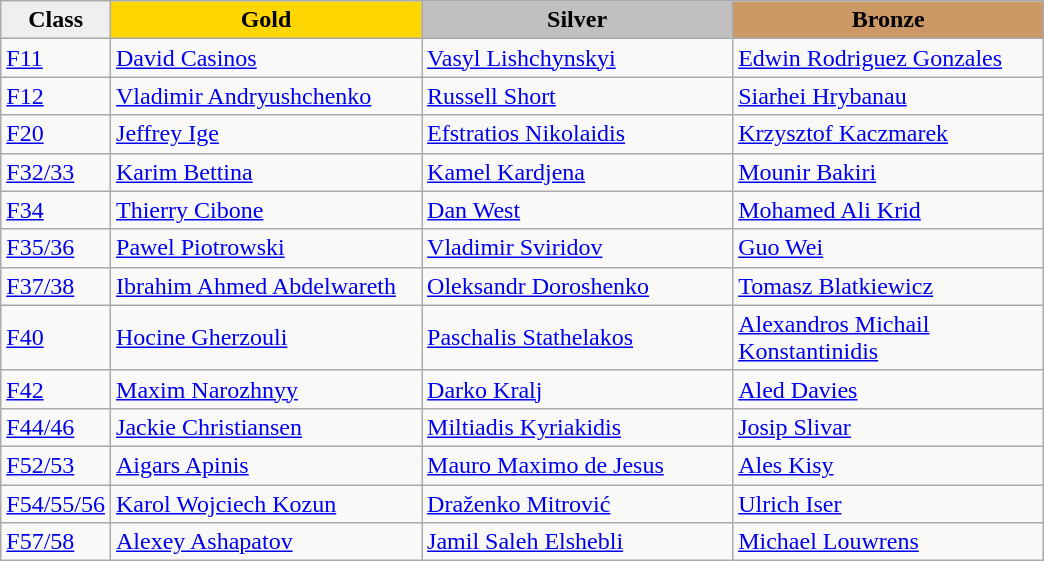<table class="wikitable" style="text-align:left">
<tr align="center">
<td bgcolor=efefef><strong>Class</strong></td>
<td width=200 bgcolor=gold><strong>Gold</strong></td>
<td width=200 bgcolor=silver><strong>Silver</strong></td>
<td width=200 bgcolor=CC9966><strong>Bronze</strong></td>
</tr>
<tr>
<td><a href='#'>F11</a></td>
<td><a href='#'>David Casinos</a><br><em></em></td>
<td><a href='#'>Vasyl Lishchynskyi</a><br><em></em></td>
<td><a href='#'>Edwin Rodriguez Gonzales</a><br><em></em></td>
</tr>
<tr>
<td><a href='#'>F12</a></td>
<td><a href='#'>Vladimir Andryushchenko</a><br><em></em></td>
<td><a href='#'>Russell Short</a><br><em></em></td>
<td><a href='#'>Siarhei Hrybanau</a><br><em></em></td>
</tr>
<tr>
<td><a href='#'>F20</a></td>
<td><a href='#'>Jeffrey Ige</a><br><em></em></td>
<td><a href='#'>Efstratios Nikolaidis</a><br><em></em></td>
<td><a href='#'>Krzysztof Kaczmarek</a><br><em></em></td>
</tr>
<tr>
<td><a href='#'>F32/33</a></td>
<td><a href='#'>Karim Bettina</a><br><em></em></td>
<td><a href='#'>Kamel Kardjena</a><br><em></em></td>
<td><a href='#'>Mounir Bakiri</a><br><em></em></td>
</tr>
<tr>
<td><a href='#'>F34</a></td>
<td><a href='#'>Thierry Cibone</a><br><em></em></td>
<td><a href='#'>Dan West</a><br><em></em></td>
<td><a href='#'>Mohamed Ali Krid</a><br><em></em></td>
</tr>
<tr>
<td><a href='#'>F35/36</a></td>
<td><a href='#'>Pawel Piotrowski</a><br><em></em></td>
<td><a href='#'>Vladimir Sviridov</a><br><em></em></td>
<td><a href='#'>Guo Wei</a><br><em></em></td>
</tr>
<tr>
<td><a href='#'>F37/38</a></td>
<td><a href='#'>Ibrahim Ahmed Abdelwareth</a><br><em></em></td>
<td><a href='#'>Oleksandr Doroshenko</a><br><em></em></td>
<td><a href='#'>Tomasz Blatkiewicz</a><br><em></em></td>
</tr>
<tr>
<td><a href='#'>F40</a></td>
<td><a href='#'>Hocine Gherzouli</a><br><em></em></td>
<td><a href='#'>Paschalis Stathelakos</a><br><em></em></td>
<td><a href='#'>Alexandros Michail Konstantinidis</a><br><em></em></td>
</tr>
<tr>
<td><a href='#'>F42</a></td>
<td><a href='#'>Maxim Narozhnyy</a><br><em></em></td>
<td><a href='#'>Darko Kralj</a><br><em></em></td>
<td><a href='#'>Aled Davies</a><br><em></em></td>
</tr>
<tr>
<td><a href='#'>F44/46</a></td>
<td><a href='#'>Jackie Christiansen</a><br><em></em></td>
<td><a href='#'>Miltiadis Kyriakidis</a><br><em></em></td>
<td><a href='#'>Josip Slivar</a><br><em></em></td>
</tr>
<tr>
<td><a href='#'>F52/53</a></td>
<td><a href='#'>Aigars Apinis</a><br><em></em></td>
<td><a href='#'>Mauro Maximo de Jesus</a><br><em></em></td>
<td><a href='#'>Ales Kisy</a><br><em></em></td>
</tr>
<tr>
<td><a href='#'>F54/55/56</a></td>
<td><a href='#'>Karol Wojciech Kozun</a><br><em></em></td>
<td><a href='#'>Draženko Mitrović</a><br><em></em></td>
<td><a href='#'>Ulrich Iser</a><br><em></em></td>
</tr>
<tr>
<td><a href='#'>F57/58</a></td>
<td><a href='#'>Alexey Ashapatov</a><br><em></em></td>
<td><a href='#'>Jamil Saleh Elshebli</a><br><em></em></td>
<td><a href='#'>Michael Louwrens</a><br><em></em></td>
</tr>
</table>
